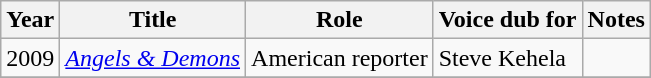<table class="wikitable">
<tr>
<th>Year</th>
<th>Title</th>
<th>Role</th>
<th>Voice dub for</th>
<th>Notes</th>
</tr>
<tr>
<td>2009</td>
<td><em><a href='#'>Angels & Demons</a></em></td>
<td>American reporter</td>
<td>Steve Kehela</td>
<td></td>
</tr>
<tr>
</tr>
</table>
